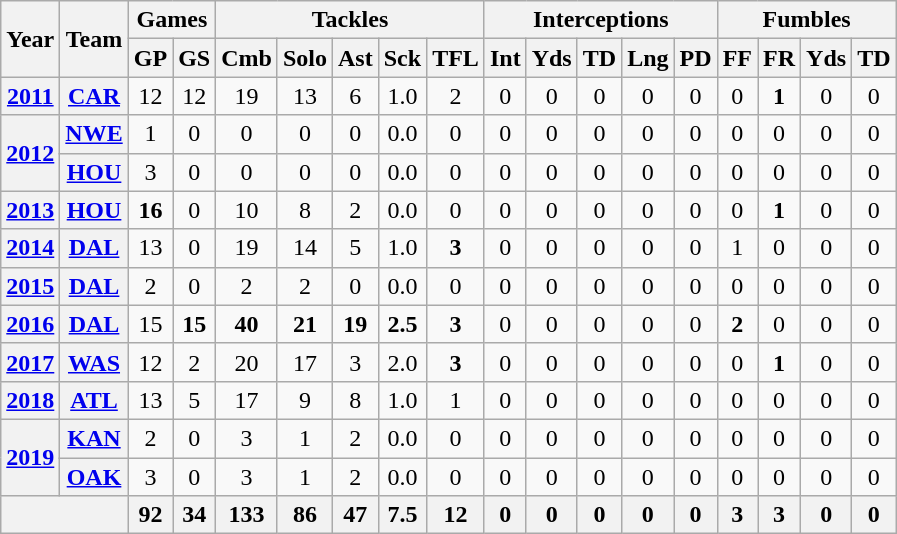<table class="wikitable" style="text-align:center">
<tr>
<th rowspan="2">Year</th>
<th rowspan="2">Team</th>
<th colspan="2">Games</th>
<th colspan="5">Tackles</th>
<th colspan="5">Interceptions</th>
<th colspan="4">Fumbles</th>
</tr>
<tr>
<th>GP</th>
<th>GS</th>
<th>Cmb</th>
<th>Solo</th>
<th>Ast</th>
<th>Sck</th>
<th>TFL</th>
<th>Int</th>
<th>Yds</th>
<th>TD</th>
<th>Lng</th>
<th>PD</th>
<th>FF</th>
<th>FR</th>
<th>Yds</th>
<th>TD</th>
</tr>
<tr>
<th><a href='#'>2011</a></th>
<th><a href='#'>CAR</a></th>
<td>12</td>
<td>12</td>
<td>19</td>
<td>13</td>
<td>6</td>
<td>1.0</td>
<td>2</td>
<td>0</td>
<td>0</td>
<td>0</td>
<td>0</td>
<td>0</td>
<td>0</td>
<td><strong>1</strong></td>
<td>0</td>
<td>0</td>
</tr>
<tr>
<th rowspan="2"><a href='#'>2012</a></th>
<th><a href='#'>NWE</a></th>
<td>1</td>
<td>0</td>
<td>0</td>
<td>0</td>
<td>0</td>
<td>0.0</td>
<td>0</td>
<td>0</td>
<td>0</td>
<td>0</td>
<td>0</td>
<td>0</td>
<td>0</td>
<td>0</td>
<td>0</td>
<td>0</td>
</tr>
<tr>
<th><a href='#'>HOU</a></th>
<td>3</td>
<td>0</td>
<td>0</td>
<td>0</td>
<td>0</td>
<td>0.0</td>
<td>0</td>
<td>0</td>
<td>0</td>
<td>0</td>
<td>0</td>
<td>0</td>
<td>0</td>
<td>0</td>
<td>0</td>
<td>0</td>
</tr>
<tr>
<th><a href='#'>2013</a></th>
<th><a href='#'>HOU</a></th>
<td><strong>16</strong></td>
<td>0</td>
<td>10</td>
<td>8</td>
<td>2</td>
<td>0.0</td>
<td>0</td>
<td>0</td>
<td>0</td>
<td>0</td>
<td>0</td>
<td>0</td>
<td>0</td>
<td><strong>1</strong></td>
<td>0</td>
<td>0</td>
</tr>
<tr>
<th><a href='#'>2014</a></th>
<th><a href='#'>DAL</a></th>
<td>13</td>
<td>0</td>
<td>19</td>
<td>14</td>
<td>5</td>
<td>1.0</td>
<td><strong>3</strong></td>
<td>0</td>
<td>0</td>
<td>0</td>
<td>0</td>
<td>0</td>
<td>1</td>
<td>0</td>
<td>0</td>
<td>0</td>
</tr>
<tr>
<th><a href='#'>2015</a></th>
<th><a href='#'>DAL</a></th>
<td>2</td>
<td>0</td>
<td>2</td>
<td>2</td>
<td>0</td>
<td>0.0</td>
<td>0</td>
<td>0</td>
<td>0</td>
<td>0</td>
<td>0</td>
<td>0</td>
<td>0</td>
<td>0</td>
<td>0</td>
<td>0</td>
</tr>
<tr>
<th><a href='#'>2016</a></th>
<th><a href='#'>DAL</a></th>
<td>15</td>
<td><strong>15</strong></td>
<td><strong>40</strong></td>
<td><strong>21</strong></td>
<td><strong>19</strong></td>
<td><strong>2.5</strong></td>
<td><strong>3</strong></td>
<td>0</td>
<td>0</td>
<td>0</td>
<td>0</td>
<td>0</td>
<td><strong>2</strong></td>
<td>0</td>
<td>0</td>
<td>0</td>
</tr>
<tr>
<th><a href='#'>2017</a></th>
<th><a href='#'>WAS</a></th>
<td>12</td>
<td>2</td>
<td>20</td>
<td>17</td>
<td>3</td>
<td>2.0</td>
<td><strong>3</strong></td>
<td>0</td>
<td>0</td>
<td>0</td>
<td>0</td>
<td>0</td>
<td>0</td>
<td><strong>1</strong></td>
<td>0</td>
<td>0</td>
</tr>
<tr>
<th><a href='#'>2018</a></th>
<th><a href='#'>ATL</a></th>
<td>13</td>
<td>5</td>
<td>17</td>
<td>9</td>
<td>8</td>
<td>1.0</td>
<td>1</td>
<td>0</td>
<td>0</td>
<td>0</td>
<td>0</td>
<td>0</td>
<td>0</td>
<td>0</td>
<td>0</td>
<td>0</td>
</tr>
<tr>
<th rowspan="2"><a href='#'>2019</a></th>
<th><a href='#'>KAN</a></th>
<td>2</td>
<td>0</td>
<td>3</td>
<td>1</td>
<td>2</td>
<td>0.0</td>
<td>0</td>
<td>0</td>
<td>0</td>
<td>0</td>
<td>0</td>
<td>0</td>
<td>0</td>
<td>0</td>
<td>0</td>
<td>0</td>
</tr>
<tr>
<th><a href='#'>OAK</a></th>
<td>3</td>
<td>0</td>
<td>3</td>
<td>1</td>
<td>2</td>
<td>0.0</td>
<td>0</td>
<td>0</td>
<td>0</td>
<td>0</td>
<td>0</td>
<td>0</td>
<td>0</td>
<td>0</td>
<td>0</td>
<td>0</td>
</tr>
<tr>
<th colspan="2"></th>
<th>92</th>
<th>34</th>
<th>133</th>
<th>86</th>
<th>47</th>
<th>7.5</th>
<th>12</th>
<th>0</th>
<th>0</th>
<th>0</th>
<th>0</th>
<th>0</th>
<th>3</th>
<th>3</th>
<th>0</th>
<th>0</th>
</tr>
</table>
